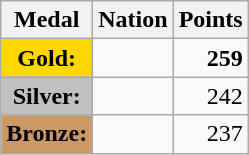<table class="wikitable">
<tr>
<th>Medal</th>
<th>Nation</th>
<th>Points</th>
</tr>
<tr>
<td style="text-align:center;background-color:gold;"><strong>Gold:</strong></td>
<td><strong></strong></td>
<td align="right"><strong>259</strong></td>
</tr>
<tr>
<td style="text-align:center;background-color:silver;"><strong>Silver:</strong></td>
<td></td>
<td align="right">242</td>
</tr>
<tr>
<td style="text-align:center;background-color:#CC9966;"><strong>Bronze:</strong></td>
<td></td>
<td align="right">237</td>
</tr>
</table>
